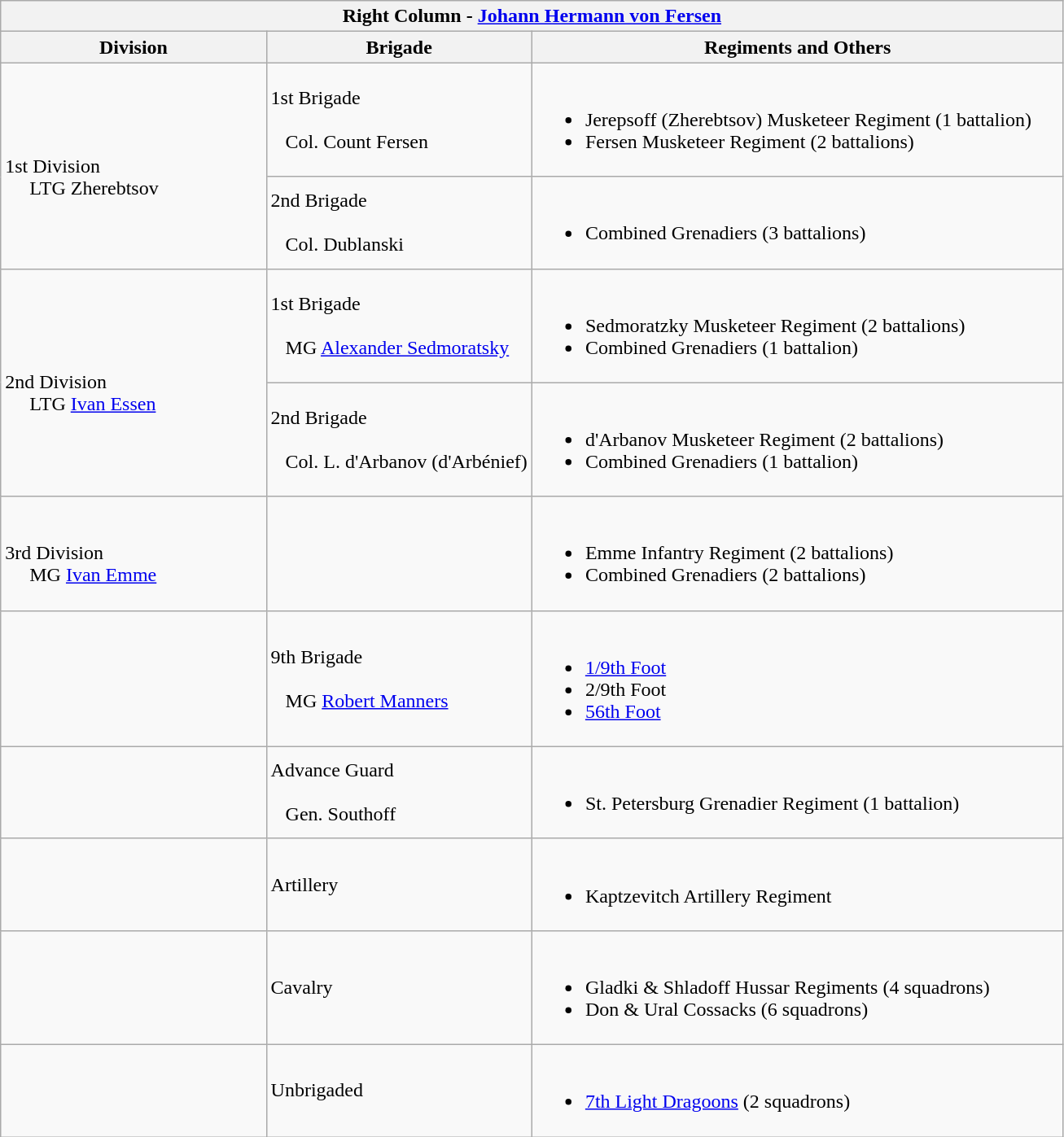<table class="wikitable">
<tr valign="top">
<th colspan="9" bgcolor="white"><strong>Right Column</strong> - <a href='#'>Johann Hermann von Fersen</a></th>
</tr>
<tr>
<th width=25%>Division</th>
<th width=25%>Brigade</th>
<th>Regiments and Others</th>
</tr>
<tr>
<td rowspan=2><br>1st Division
<br>    
LTG Zherebtsov</td>
<td>1st Brigade<br><br>  
Col. Count Fersen</td>
<td><br><ul><li>Jerepsoff (Zherebtsov) Musketeer Regiment (1 battalion)</li><li>Fersen Musketeer Regiment (2 battalions)</li></ul></td>
</tr>
<tr>
<td>2nd Brigade<br><br>  
Col. Dublanski</td>
<td><br><ul><li>Combined Grenadiers (3 battalions)</li></ul></td>
</tr>
<tr>
<td rowspan=2><br>2nd Division
<br>    
LTG <a href='#'>Ivan Essen</a></td>
<td>1st Brigade<br><br>  
MG <a href='#'>Alexander Sedmoratsky</a></td>
<td><br><ul><li>Sedmoratzky Musketeer Regiment (2 battalions)</li><li>Combined Grenadiers (1 battalion)</li></ul></td>
</tr>
<tr>
<td>2nd Brigade<br><br>  
Col. L. d'Arbanov (d'Arbénief)</td>
<td><br><ul><li>d'Arbanov Musketeer Regiment (2 battalions)</li><li>Combined Grenadiers (1 battalion)</li></ul></td>
</tr>
<tr>
<td rowspan=1><br>3rd Division
<br>    
MG <a href='#'>Ivan Emme</a></td>
<td></td>
<td><br><ul><li>Emme Infantry Regiment (2 battalions)</li><li>Combined Grenadiers (2 battalions)</li></ul></td>
</tr>
<tr>
<td></td>
<td>9th Brigade<br><br>  
MG <a href='#'>Robert Manners</a></td>
<td><br><ul><li><a href='#'>1/9th Foot</a></li><li>2/9th Foot</li><li><a href='#'>56th Foot</a></li></ul></td>
</tr>
<tr>
<td></td>
<td>Advance Guard<br><br>  
Gen. Southoff</td>
<td><br><ul><li>St. Petersburg Grenadier Regiment (1 battalion)</li></ul></td>
</tr>
<tr>
<td></td>
<td>Artillery</td>
<td><br><ul><li>Kaptzevitch Artillery Regiment</li></ul></td>
</tr>
<tr>
<td></td>
<td>Cavalry</td>
<td><br><ul><li>Gladki & Shladoff Hussar Regiments (4 squadrons)</li><li>Don & Ural Cossacks (6 squadrons)</li></ul></td>
</tr>
<tr>
<td></td>
<td>Unbrigaded</td>
<td><br><ul><li><a href='#'>7th Light Dragoons</a> (2 squadrons)</li></ul></td>
</tr>
</table>
